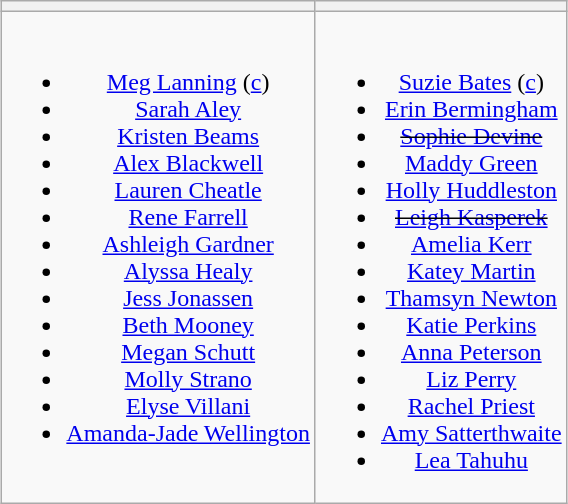<table class="wikitable" style="text-align:center; margin:auto">
<tr>
<th></th>
<th></th>
</tr>
<tr style="vertical-align:top">
<td><br><ul><li><a href='#'>Meg Lanning</a> (<a href='#'>c</a>)</li><li><a href='#'>Sarah Aley</a></li><li><a href='#'>Kristen Beams</a></li><li><a href='#'>Alex Blackwell</a></li><li><a href='#'>Lauren Cheatle</a></li><li><a href='#'>Rene Farrell</a></li><li><a href='#'>Ashleigh Gardner</a></li><li><a href='#'>Alyssa Healy</a></li><li><a href='#'>Jess Jonassen</a></li><li><a href='#'>Beth Mooney</a></li><li><a href='#'>Megan Schutt</a></li><li><a href='#'>Molly Strano</a></li><li><a href='#'>Elyse Villani</a></li><li><a href='#'>Amanda-Jade Wellington</a></li></ul></td>
<td><br><ul><li><a href='#'>Suzie Bates</a> (<a href='#'>c</a>)</li><li><a href='#'>Erin Bermingham</a></li><li><s><a href='#'>Sophie Devine</a></s></li><li><a href='#'>Maddy Green</a></li><li><a href='#'>Holly Huddleston</a></li><li><s><a href='#'>Leigh Kasperek</a></s></li><li><a href='#'>Amelia Kerr</a></li><li><a href='#'>Katey Martin</a></li><li><a href='#'>Thamsyn Newton</a></li><li><a href='#'>Katie Perkins</a></li><li><a href='#'>Anna Peterson</a></li><li><a href='#'>Liz Perry</a></li><li><a href='#'>Rachel Priest</a></li><li><a href='#'>Amy Satterthwaite</a></li><li><a href='#'>Lea Tahuhu</a></li></ul></td>
</tr>
</table>
